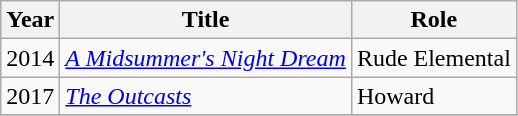<table class="wikitable sortable">
<tr>
<th>Year</th>
<th>Title</th>
<th>Role</th>
</tr>
<tr>
<td>2014</td>
<td><em><a href='#'>A Midsummer's Night Dream</a></em></td>
<td>Rude Elemental</td>
</tr>
<tr>
<td>2017</td>
<td><em><a href='#'>The Outcasts</a></em></td>
<td>Howard</td>
</tr>
<tr>
</tr>
</table>
